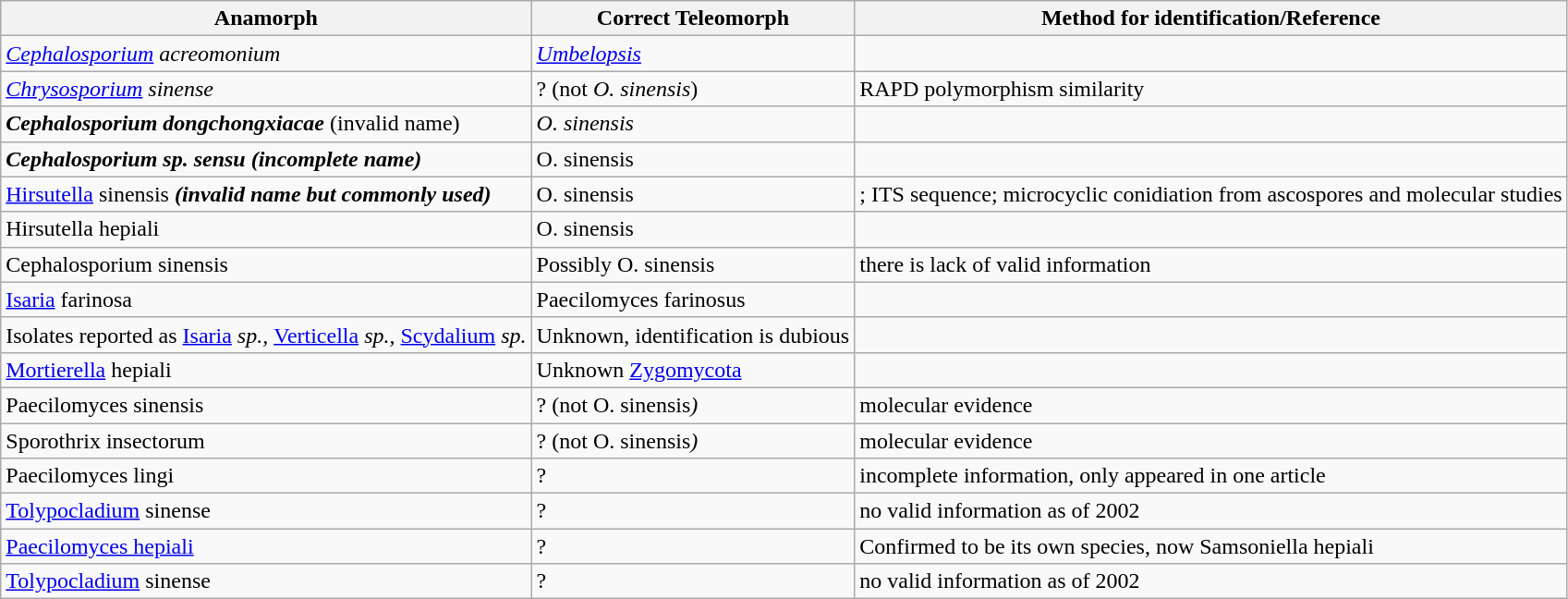<table class=wikitable>
<tr>
<th>Anamorph</th>
<th>Correct Teleomorph</th>
<th>Method for identification/Reference</th>
</tr>
<tr>
<td><em><a href='#'>Cephalosporium</a> acreomonium</em></td>
<td><em><a href='#'>Umbelopsis</a></em></td>
<td></td>
</tr>
<tr>
<td><em><a href='#'>Chrysosporium</a> sinense</em></td>
<td>? (not <em>O. sinensis</em>)</td>
<td>RAPD polymorphism similarity</td>
</tr>
<tr>
<td><strong><em>Cephalosporium dongchongxiacae</em></strong> (invalid name)</td>
<td><em>O. sinensis</em></td>
<td></td>
</tr>
<tr>
<td><strong><em>Cephalosporium<em> sp. sensu<strong> (incomplete name)</td>
<td></em>O. sinensis<em></td>
<td></td>
</tr>
<tr>
<td></em></strong><a href='#'>Hirsutella</a> sinensis<strong><em> (invalid name but commonly used)</td>
<td></em>O. sinensis<em></td>
<td>; ITS sequence; microcyclic conidiation from ascospores and molecular studies</td>
</tr>
<tr>
<td></em></strong>Hirsutella hepiali<strong><em></td>
<td></em>O. sinensis<em></td>
<td></td>
</tr>
<tr>
<td></em>Cephalosporium sinensis<em></td>
<td>Possibly </em>O. sinensis<em></td>
<td>there is lack of valid information </td>
</tr>
<tr>
<td></em><a href='#'>Isaria</a> farinosa<em></td>
<td></em>Paecilomyces farinosus<em></td>
<td></td>
</tr>
<tr>
<td>Isolates reported as  </em><a href='#'>Isaria</a><em> sp., </em><a href='#'>Verticella</a><em> sp., </em><a href='#'>Scydalium</a><em> sp.</td>
<td>Unknown, identification is dubious</td>
<td></td>
</tr>
<tr>
<td></em><a href='#'>Mortierella</a> hepiali<em></td>
<td>Unknown <a href='#'>Zygomycota</a></td>
<td></td>
</tr>
<tr>
<td></em>Paecilomyces sinensis<em></td>
<td>? (not </em>O. sinensis<em>)</td>
<td>molecular evidence</td>
</tr>
<tr>
<td></em>Sporothrix insectorum<em></td>
<td>? (not </em>O. sinensis<em>)</td>
<td>molecular evidence</td>
</tr>
<tr>
<td></em>Paecilomyces lingi<em></td>
<td>?</td>
<td>incomplete information, only appeared in one article</td>
</tr>
<tr>
<td></em><a href='#'>Tolypocladium</a> sinense<em></td>
<td>?</td>
<td>no valid information as of 2002</td>
</tr>
<tr>
<td></em><a href='#'>Paecilomyces hepiali</a><em></td>
<td>?</td>
<td>Confirmed to be its own species, now </em>Samsoniella hepiali<em></td>
</tr>
<tr>
<td></em><a href='#'>Tolypocladium</a> sinense<em></td>
<td>?</td>
<td>no valid information as of 2002</td>
</tr>
</table>
